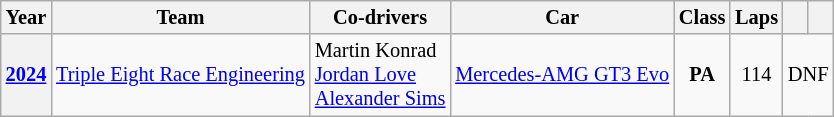<table class="wikitable" style="font-size:85%; text-align:center">
<tr>
<th>Year</th>
<th>Team</th>
<th>Co-drivers</th>
<th>Car</th>
<th>Class</th>
<th>Laps</th>
<th></th>
<th></th>
</tr>
<tr>
<th><a href='#'>2024</a></th>
<td align="left"><a href='#'>Triple Eight Race Engineering</a></td>
<td align="left"> Martin Konrad<br> <a href='#'>Jordan Love</a><br> <a href='#'>Alexander Sims</a></td>
<td align="left"><a href='#'>Mercedes-AMG GT3 Evo</a></td>
<td><strong><span>PA</span></strong></td>
<td>114</td>
<td colspan=2>DNF</td>
</tr>
</table>
